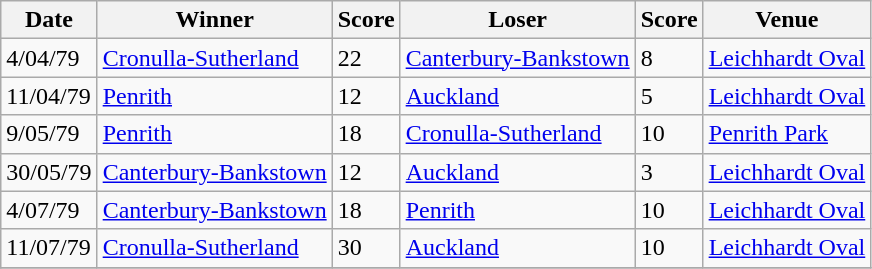<table class="wikitable">
<tr>
<th>Date</th>
<th>Winner</th>
<th>Score</th>
<th>Loser</th>
<th>Score</th>
<th>Venue</th>
</tr>
<tr>
<td>4/04/79</td>
<td> <a href='#'>Cronulla-Sutherland</a></td>
<td>22</td>
<td> <a href='#'>Canterbury-Bankstown</a></td>
<td>8</td>
<td><a href='#'>Leichhardt Oval</a></td>
</tr>
<tr>
<td>11/04/79</td>
<td> <a href='#'>Penrith</a></td>
<td>12</td>
<td> <a href='#'>Auckland</a></td>
<td>5</td>
<td><a href='#'>Leichhardt Oval</a></td>
</tr>
<tr>
<td>9/05/79</td>
<td> <a href='#'>Penrith</a></td>
<td>18</td>
<td> <a href='#'>Cronulla-Sutherland</a></td>
<td>10</td>
<td><a href='#'>Penrith Park</a></td>
</tr>
<tr>
<td>30/05/79</td>
<td> <a href='#'>Canterbury-Bankstown</a></td>
<td>12</td>
<td> <a href='#'>Auckland</a></td>
<td>3</td>
<td><a href='#'>Leichhardt Oval</a></td>
</tr>
<tr>
<td>4/07/79</td>
<td> <a href='#'>Canterbury-Bankstown</a></td>
<td>18</td>
<td> <a href='#'>Penrith</a></td>
<td>10</td>
<td><a href='#'>Leichhardt Oval</a></td>
</tr>
<tr>
<td>11/07/79</td>
<td> <a href='#'>Cronulla-Sutherland</a></td>
<td>30</td>
<td> <a href='#'>Auckland</a></td>
<td>10</td>
<td><a href='#'>Leichhardt Oval</a></td>
</tr>
<tr>
</tr>
</table>
